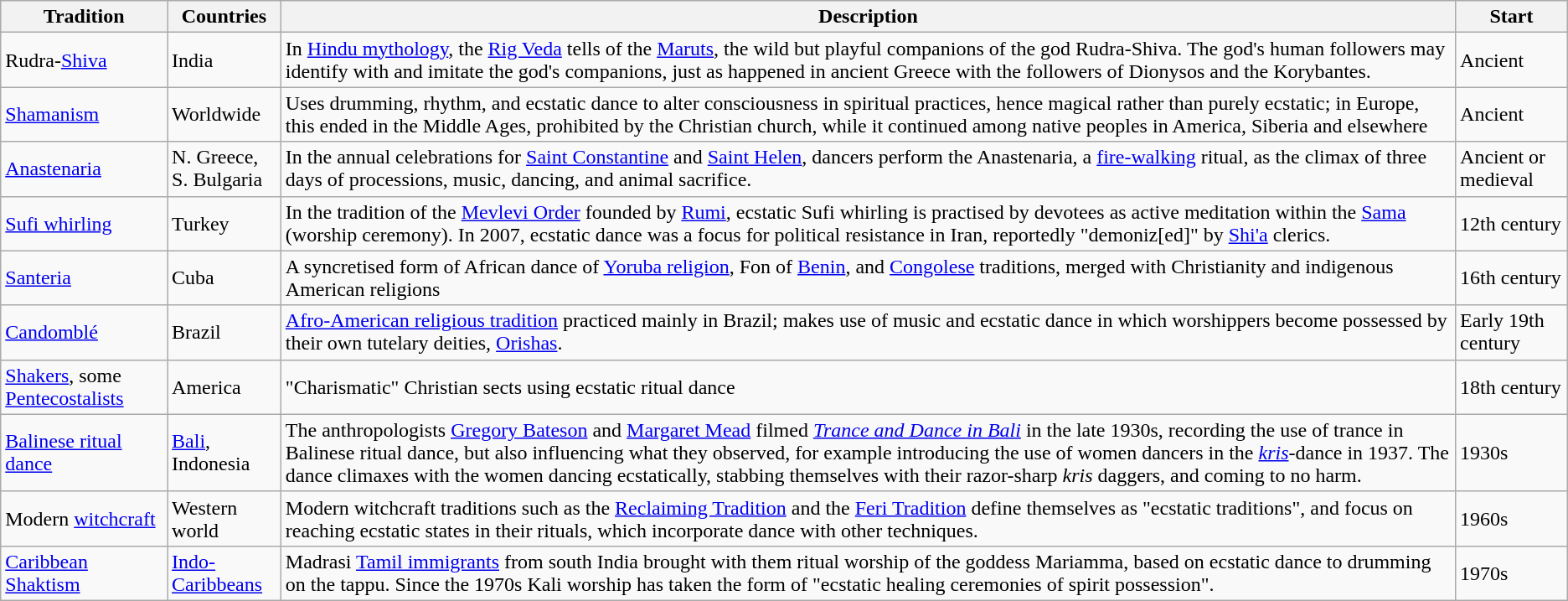<table class="wikitable">
<tr>
<th>Tradition</th>
<th>Countries</th>
<th>Description</th>
<th>Start</th>
</tr>
<tr>
<td>Rudra-<a href='#'>Shiva</a></td>
<td>India</td>
<td>In <a href='#'>Hindu mythology</a>, the <a href='#'>Rig Veda</a> tells of the <a href='#'>Maruts</a>, the wild but playful companions of the god Rudra-Shiva. The god's human followers may identify with and imitate the god's companions, just as happened in ancient Greece with the followers of Dionysos and the Korybantes.</td>
<td>Ancient</td>
</tr>
<tr>
<td><a href='#'>Shamanism</a></td>
<td>Worldwide</td>
<td>Uses drumming, rhythm, and ecstatic dance to alter consciousness in spiritual practices, hence magical rather than purely ecstatic; in Europe, this ended in the Middle Ages, prohibited by the Christian church, while it continued among native peoples in America, Siberia and elsewhere</td>
<td>Ancient</td>
</tr>
<tr>
<td><a href='#'>Anastenaria</a></td>
<td>N. Greece,<br>S. Bulgaria</td>
<td>In the annual celebrations for <a href='#'>Saint Constantine</a> and <a href='#'>Saint Helen</a>, dancers perform the Anastenaria, a <a href='#'>fire-walking</a> ritual, as the climax of three days of processions, music, dancing, and animal sacrifice.</td>
<td>Ancient or medieval</td>
</tr>
<tr>
<td><a href='#'>Sufi whirling</a></td>
<td>Turkey</td>
<td>In the tradition of the <a href='#'>Mevlevi Order</a> founded by <a href='#'>Rumi</a>, ecstatic Sufi whirling is practised by devotees as active meditation within the <a href='#'>Sama</a> (worship ceremony). In 2007, ecstatic dance was a focus for political resistance in Iran, reportedly "demoniz[ed]" by <a href='#'>Shi'a</a> clerics.</td>
<td>12th century</td>
</tr>
<tr>
<td><a href='#'>Santeria</a></td>
<td>Cuba</td>
<td>A syncretised form of African dance of <a href='#'>Yoruba religion</a>, Fon of <a href='#'>Benin</a>, and <a href='#'>Congolese</a> traditions, merged with Christianity and indigenous American religions</td>
<td>16th century</td>
</tr>
<tr>
<td><a href='#'>Candomblé</a></td>
<td>Brazil</td>
<td><a href='#'>Afro-American religious tradition</a> practiced mainly in Brazil; makes use of music and ecstatic dance in which worshippers become possessed by their own tutelary deities, <a href='#'>Orishas</a>.</td>
<td>Early 19th century</td>
</tr>
<tr>
<td><a href='#'>Shakers</a>, some <a href='#'>Pentecostalists</a></td>
<td>America</td>
<td>"Charismatic" Christian sects using ecstatic ritual dance</td>
<td>18th century</td>
</tr>
<tr>
<td><a href='#'>Balinese ritual dance</a></td>
<td><a href='#'>Bali</a>, Indonesia</td>
<td>The anthropologists <a href='#'>Gregory Bateson</a> and <a href='#'>Margaret Mead</a> filmed <em><a href='#'>Trance and Dance in Bali</a></em> in the late 1930s, recording the use of trance in Balinese ritual dance, but also influencing what they observed, for example introducing the use of women dancers in the <em><a href='#'>kris</a></em>-dance in 1937. The dance climaxes with the women dancing ecstatically, stabbing themselves with their razor-sharp <em>kris</em> daggers, and coming to no harm.</td>
<td>1930s</td>
</tr>
<tr>
<td>Modern <a href='#'>witchcraft</a></td>
<td>Western world</td>
<td>Modern witchcraft traditions such as the <a href='#'>Reclaiming Tradition</a> and the <a href='#'>Feri Tradition</a> define themselves as "ecstatic traditions", and focus on reaching ecstatic states in their rituals, which incorporate dance with other techniques.</td>
<td>1960s</td>
</tr>
<tr>
<td><a href='#'>Caribbean Shaktism</a></td>
<td><a href='#'>Indo-Caribbeans</a></td>
<td>Madrasi <a href='#'>Tamil immigrants</a> from south India brought with them ritual worship of the goddess Mariamma, based on ecstatic dance to drumming on the tappu. Since the 1970s Kali worship has taken the form of "ecstatic healing ceremonies of spirit possession".</td>
<td>1970s</td>
</tr>
</table>
